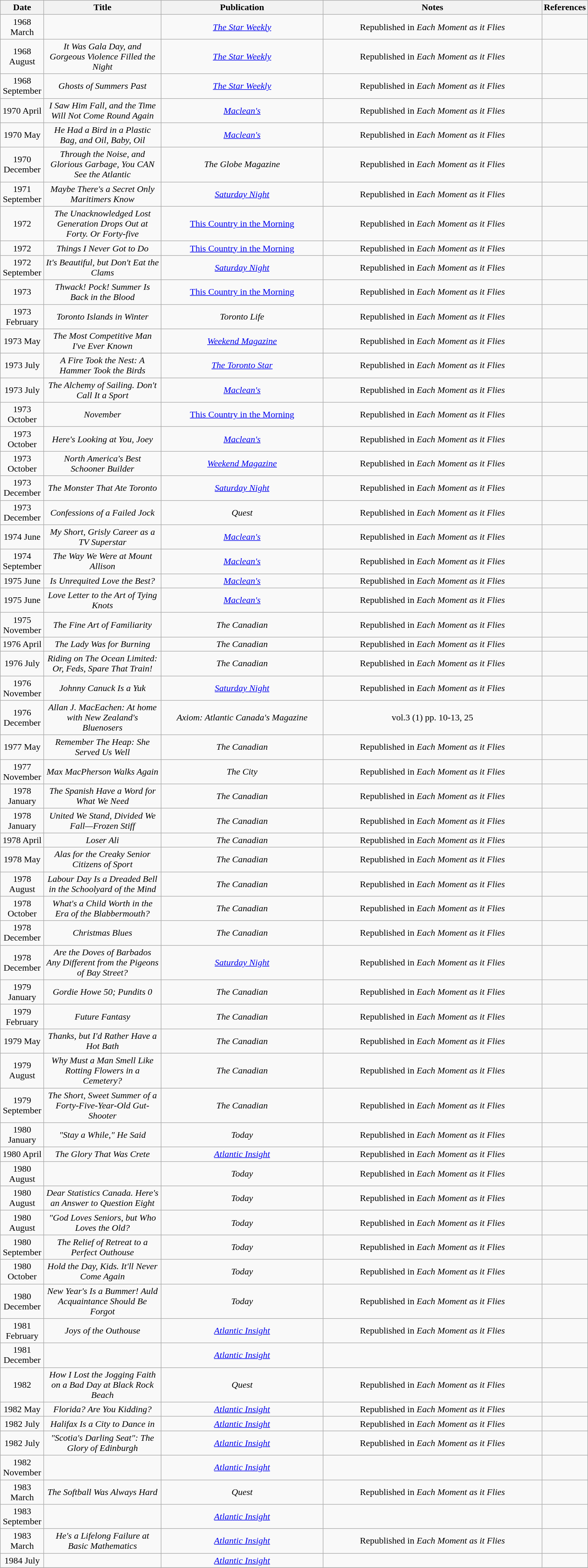<table class="wikitable sortable plainrowheaders"  style="text-align:center;">
<tr>
<th width= "70">Date</th>
<th width= "200">Title</th>
<th width= "280">Publication</th>
<th width= "380"; class="unsortable">Notes</th>
<th width= "50"; class="unsortable">References</th>
</tr>
<tr>
<td align= "center">1968 March</td>
<td><em></em></td>
<td><em><a href='#'>The Star Weekly</a></em></td>
<td>Republished in <em>Each Moment as it Flies</em></td>
<td></td>
</tr>
<tr>
<td align= "center">1968 August</td>
<td><em>It Was Gala Day, and Gorgeous Violence Filled the Night</em></td>
<td><em><a href='#'>The Star Weekly</a></em></td>
<td>Republished in <em>Each Moment as it Flies</em></td>
<td></td>
</tr>
<tr>
<td align= "center">1968 September</td>
<td><em>Ghosts of Summers Past</em></td>
<td><em><a href='#'>The Star Weekly</a></em></td>
<td>Republished in <em>Each Moment as it Flies</em></td>
<td></td>
</tr>
<tr>
<td align= "center">1970 April</td>
<td><em>I Saw Him Fall, and the Time Will Not Come Round Again</em></td>
<td><em><a href='#'>Maclean's</a></em></td>
<td>Republished in <em>Each Moment as it Flies</em></td>
<td></td>
</tr>
<tr>
<td align= "center">1970 May</td>
<td><em>He Had a Bird in a Plastic Bag, and Oil, Baby, Oil</em></td>
<td><em><a href='#'>Maclean's</a></em></td>
<td>Republished in <em>Each Moment as it Flies</em></td>
<td></td>
</tr>
<tr>
<td align= "center">1970 December</td>
<td><em>Through the Noise, and Glorious Garbage, You CAN See the Atlantic</em></td>
<td><em>The Globe Magazine</em></td>
<td>Republished in <em>Each Moment as it Flies</em></td>
<td></td>
</tr>
<tr>
<td align= "center">1971 September</td>
<td><em>Maybe There's a Secret Only Maritimers Know</em></td>
<td><em><a href='#'>Saturday Night</a></em></td>
<td>Republished in <em>Each Moment as it Flies</em></td>
<td></td>
</tr>
<tr>
<td align= "center">1972</td>
<td><em>The Unacknowledged Lost Generation Drops Out at Forty. Or Forty-five</em></td>
<td><a href='#'>This Country in the Morning</a></td>
<td>Republished in <em>Each Moment as it Flies</em></td>
<td></td>
</tr>
<tr>
<td align= "center">1972</td>
<td><em>Things I Never Got to Do</em></td>
<td><a href='#'>This Country in the Morning</a></td>
<td>Republished in <em>Each Moment as it Flies</em></td>
<td></td>
</tr>
<tr>
<td align= "center">1972 September</td>
<td><em>It's Beautiful, but Don't Eat the Clams</em></td>
<td><em><a href='#'>Saturday Night</a></em></td>
<td>Republished in <em>Each Moment as it Flies</em></td>
<td></td>
</tr>
<tr>
<td align= "center">1973</td>
<td><em>Thwack! Pock! Summer Is Back in the Blood</em></td>
<td><a href='#'>This Country in the Morning</a></td>
<td>Republished in <em>Each Moment as it Flies</em></td>
<td></td>
</tr>
<tr>
<td align= "center">1973 February</td>
<td><em>Toronto Islands in Winter</em></td>
<td><em>Toronto Life</em></td>
<td>Republished in <em>Each Moment as it Flies</em></td>
<td></td>
</tr>
<tr>
<td align= "center">1973 May</td>
<td><em>The Most Competitive Man I've Ever Known</em></td>
<td><em><a href='#'>Weekend Magazine</a></em></td>
<td>Republished in <em>Each Moment as it Flies</em></td>
<td></td>
</tr>
<tr>
<td align= "center">1973 July</td>
<td><em>A Fire Took the Nest: A Hammer Took the Birds</em></td>
<td><em><a href='#'>The Toronto Star</a></em></td>
<td>Republished in <em>Each Moment as it Flies</em></td>
<td></td>
</tr>
<tr>
<td align= "center">1973 July</td>
<td><em>The Alchemy of Sailing. Don't Call It a Sport</em></td>
<td><em><a href='#'>Maclean's</a></em></td>
<td>Republished in <em>Each Moment as it Flies</em></td>
<td></td>
</tr>
<tr>
<td align= "center">1973 October</td>
<td><em>November</em></td>
<td><a href='#'>This Country in the Morning</a></td>
<td>Republished in <em>Each Moment as it Flies</em></td>
<td></td>
</tr>
<tr>
<td align= "center">1973 October</td>
<td><em>Here's Looking at You, Joey</em></td>
<td><em><a href='#'>Maclean's</a></em></td>
<td>Republished in <em>Each Moment as it Flies</em></td>
<td></td>
</tr>
<tr>
<td align= "center">1973 October</td>
<td><em>North America's Best Schooner Builder</em></td>
<td><em><a href='#'>Weekend Magazine</a></em></td>
<td>Republished in <em>Each Moment as it Flies</em></td>
<td></td>
</tr>
<tr>
<td align= "center">1973 December</td>
<td><em>The Monster That Ate Toronto</em></td>
<td><em><a href='#'>Saturday Night</a></em></td>
<td>Republished in <em>Each Moment as it Flies</em></td>
<td></td>
</tr>
<tr>
<td align= "center">1973 December</td>
<td><em>Confessions of a Failed Jock</em></td>
<td><em>Quest</em></td>
<td>Republished in <em>Each Moment as it Flies</em></td>
<td></td>
</tr>
<tr>
<td align= "center">1974 June</td>
<td><em>My Short, Grisly Career as a TV Superstar</em></td>
<td><em><a href='#'>Maclean's</a></em></td>
<td>Republished in <em>Each Moment as it Flies</em></td>
<td></td>
</tr>
<tr>
<td align= "center">1974 September</td>
<td><em>The Way We Were at Mount Allison</em></td>
<td><em><a href='#'>Maclean's</a></em></td>
<td>Republished in <em>Each Moment as it Flies</em></td>
<td></td>
</tr>
<tr>
<td align= "center">1975 June</td>
<td><em>Is Unrequited Love the Best?</em></td>
<td><em><a href='#'>Maclean's</a></em></td>
<td>Republished in <em>Each Moment as it Flies</em></td>
<td></td>
</tr>
<tr>
<td align= "center">1975 June</td>
<td><em>Love Letter to the Art of Tying Knots</em></td>
<td><em><a href='#'>Maclean's</a></em></td>
<td>Republished in <em>Each Moment as it Flies</em></td>
<td></td>
</tr>
<tr>
<td align= "center">1975 November</td>
<td><em>The Fine Art of Familiarity</em></td>
<td><em>The Canadian</em></td>
<td>Republished in <em>Each Moment as it Flies</em></td>
<td></td>
</tr>
<tr>
<td align= "center">1976 April</td>
<td><em>The Lady Was for Burning</em></td>
<td><em>The Canadian</em></td>
<td>Republished in <em>Each Moment as it Flies</em></td>
<td></td>
</tr>
<tr>
<td align= "center">1976 July</td>
<td><em>Riding on The Ocean Limited: Or, Feds, Spare That Train!</em></td>
<td><em>The Canadian</em></td>
<td>Republished in <em>Each Moment as it Flies</em></td>
<td></td>
</tr>
<tr>
<td align= "center">1976 November</td>
<td><em>Johnny Canuck Is a Yuk</em></td>
<td><em><a href='#'>Saturday Night</a></em></td>
<td>Republished in <em>Each Moment as it Flies</em></td>
<td></td>
</tr>
<tr>
<td align= "center">1976 December</td>
<td><em>Allan J. MacEachen: At home with New Zealand's Bluenosers</em></td>
<td><em>Axiom: Atlantic Canada's Magazine</em></td>
<td>vol.3 (1) pp. 10-13, 25</td>
<td></td>
</tr>
<tr>
<td align= "center">1977 May</td>
<td><em>Remember The Heap: She Served Us Well</em></td>
<td><em>The Canadian</em></td>
<td>Republished in <em>Each Moment as it Flies</em></td>
<td></td>
</tr>
<tr>
<td align= "center">1977 November</td>
<td><em>Max MacPherson Walks Again</em></td>
<td><em>The City</em></td>
<td>Republished in <em>Each Moment as it Flies</em></td>
<td></td>
</tr>
<tr>
<td align= "center">1978 January</td>
<td><em>The Spanish Have a Word for What We Need</em></td>
<td><em>The Canadian</em></td>
<td>Republished in <em>Each Moment as it Flies</em></td>
<td></td>
</tr>
<tr>
<td align= "center">1978 January</td>
<td><em>United We Stand, Divided We Fall—Frozen Stiff</em></td>
<td><em>The Canadian</em></td>
<td>Republished in <em>Each Moment as it Flies</em></td>
<td></td>
</tr>
<tr>
<td align= "center">1978 April</td>
<td><em>Loser Ali</em></td>
<td><em>The Canadian</em></td>
<td>Republished in <em>Each Moment as it Flies</em></td>
<td></td>
</tr>
<tr>
<td align= "center">1978 May</td>
<td><em>Alas for the Creaky Senior Citizens of Sport</em></td>
<td><em>The Canadian</em></td>
<td>Republished in <em>Each Moment as it Flies</em></td>
<td></td>
</tr>
<tr>
<td align= "center">1978 August</td>
<td><em>Labour Day Is a Dreaded Bell in the Schoolyard of the Mind</em></td>
<td><em>The Canadian</em></td>
<td>Republished in <em>Each Moment as it Flies</em></td>
<td></td>
</tr>
<tr>
<td align= "center">1978 October</td>
<td><em>What's a Child Worth in the Era of the Blabbermouth?</em></td>
<td><em>The Canadian</em></td>
<td>Republished in <em>Each Moment as it Flies</em></td>
<td></td>
</tr>
<tr>
<td align= "center">1978 December</td>
<td><em>Christmas Blues</em></td>
<td><em>The Canadian</em></td>
<td>Republished in <em>Each Moment as it Flies</em></td>
<td></td>
</tr>
<tr>
<td align= "center">1978 December</td>
<td><em>Are the Doves of Barbados Any Different from the Pigeons of Bay Street?</em></td>
<td><em><a href='#'>Saturday Night</a></em></td>
<td>Republished in <em>Each Moment as it Flies</em></td>
<td></td>
</tr>
<tr>
<td align= "center">1979 January</td>
<td><em>Gordie Howe 50; Pundits 0</em></td>
<td><em>The Canadian</em></td>
<td>Republished in <em>Each Moment as it Flies</em></td>
<td></td>
</tr>
<tr>
<td align= "center">1979 February</td>
<td><em>Future Fantasy</em></td>
<td><em>The Canadian</em></td>
<td>Republished in <em>Each Moment as it Flies</em></td>
<td></td>
</tr>
<tr>
<td align= "center">1979 May</td>
<td><em>Thanks, but I'd Rather Have a Hot Bath</em></td>
<td><em>The Canadian</em></td>
<td>Republished in <em>Each Moment as it Flies</em></td>
<td></td>
</tr>
<tr>
<td align= "center">1979 August</td>
<td><em>Why Must a Man Smell Like Rotting Flowers in a Cemetery?</em></td>
<td><em>The Canadian</em></td>
<td>Republished in <em>Each Moment as it Flies</em></td>
<td></td>
</tr>
<tr>
<td align= "center">1979 September</td>
<td><em>The Short, Sweet Summer of a Forty-Five-Year-Old Gut-Shooter</em></td>
<td><em>The Canadian</em></td>
<td>Republished in <em>Each Moment as it Flies</em></td>
<td></td>
</tr>
<tr>
<td align= "center">1980 January</td>
<td><em>"Stay a While," He Said</em></td>
<td><em>Today</em></td>
<td>Republished in <em>Each Moment as it Flies</em></td>
<td></td>
</tr>
<tr>
<td align= "center">1980 April</td>
<td><em>The Glory That Was Crete</em></td>
<td><em><a href='#'>Atlantic Insight</a></em></td>
<td>Republished in <em>Each Moment as it Flies</em></td>
<td></td>
</tr>
<tr>
<td align= "center">1980 August</td>
<td><em></em></td>
<td><em>Today</em></td>
<td>Republished in <em>Each Moment as it Flies</em></td>
<td></td>
</tr>
<tr>
<td align= "center">1980 August</td>
<td><em>Dear Statistics Canada. Here's an Answer to Question Eight</em></td>
<td><em>Today</em></td>
<td>Republished in <em>Each Moment as it Flies</em></td>
<td></td>
</tr>
<tr>
<td align= "center">1980 August</td>
<td><em>"God Loves Seniors, but Who Loves the Old?</em></td>
<td><em>Today</em></td>
<td>Republished in <em>Each Moment as it Flies</em></td>
<td></td>
</tr>
<tr>
<td align= "center">1980 September</td>
<td><em>The Relief of Retreat to a Perfect Outhouse</em></td>
<td><em>Today</em></td>
<td>Republished in <em>Each Moment as it Flies</em></td>
<td></td>
</tr>
<tr>
<td align= "center">1980 October</td>
<td><em>Hold the Day, Kids. It'll Never Come Again</em></td>
<td><em>Today</em></td>
<td>Republished in <em>Each Moment as it Flies</em></td>
<td></td>
</tr>
<tr>
<td align= "center">1980 December</td>
<td><em>New Year's Is a Bummer! Auld Acquaintance Should Be Forgot</em></td>
<td><em>Today</em></td>
<td>Republished in <em>Each Moment as it Flies</em></td>
<td></td>
</tr>
<tr>
<td align= "center">1981 February</td>
<td><em>Joys of the Outhouse</em></td>
<td><em><a href='#'>Atlantic Insight</a></em></td>
<td>Republished in <em>Each Moment as it Flies</em></td>
<td></td>
</tr>
<tr>
<td align= "center">1981 December</td>
<td></td>
<td><em><a href='#'>Atlantic Insight</a></em></td>
<td></td>
<td></td>
</tr>
<tr>
<td align= "center">1982</td>
<td><em>How I Lost the Jogging Faith on a Bad Day at Black Rock Beach</em></td>
<td><em>Quest</em></td>
<td>Republished in <em>Each Moment as it Flies</em></td>
<td></td>
</tr>
<tr>
<td align= "center">1982 May</td>
<td><em>Florida? Are You Kidding?</em></td>
<td><em><a href='#'>Atlantic Insight</a></em></td>
<td>Republished in <em>Each Moment as it Flies</em></td>
<td></td>
</tr>
<tr>
<td align= "center">1982 July</td>
<td><em>Halifax Is a City to Dance in</em></td>
<td><em><a href='#'>Atlantic Insight</a></em></td>
<td>Republished in <em>Each Moment as it Flies</em></td>
<td></td>
</tr>
<tr>
<td align= "center">1982 July</td>
<td><em>"Scotia's Darling Seat": The Glory of Edinburgh</em></td>
<td><em><a href='#'>Atlantic Insight</a></em></td>
<td>Republished in <em>Each Moment as it Flies</em></td>
<td></td>
</tr>
<tr>
<td align= "center">1982 November</td>
<td><em></em></td>
<td><em><a href='#'>Atlantic Insight</a></em></td>
<td></td>
<td></td>
</tr>
<tr>
<td align= "center">1983 March</td>
<td><em>The Softball Was Always Hard</em></td>
<td><em>Quest</em></td>
<td>Republished in <em>Each Moment as it Flies</em></td>
<td></td>
</tr>
<tr>
<td align= "center">1983 September</td>
<td><em></em></td>
<td><em><a href='#'>Atlantic Insight</a></em></td>
<td></td>
<td></td>
</tr>
<tr>
<td align= "center">1983 March</td>
<td><em>He's a Lifelong Failure at Basic Mathematics</em></td>
<td><em><a href='#'>Atlantic Insight</a></em></td>
<td>Republished in <em>Each Moment as it Flies</em></td>
<td></td>
</tr>
<tr>
<td align= "center">1984 July</td>
<td><em></em></td>
<td><em><a href='#'>Atlantic Insight</a></em></td>
<td></td>
<td></td>
</tr>
<tr>
</tr>
</table>
